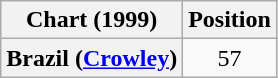<table class="wikitable plainrowheaders" style="text-align:center">
<tr>
<th scope="col">Chart (1999)</th>
<th scope="col">Position</th>
</tr>
<tr>
<th scope="row">Brazil (<a href='#'>Crowley</a>)</th>
<td>57</td>
</tr>
</table>
